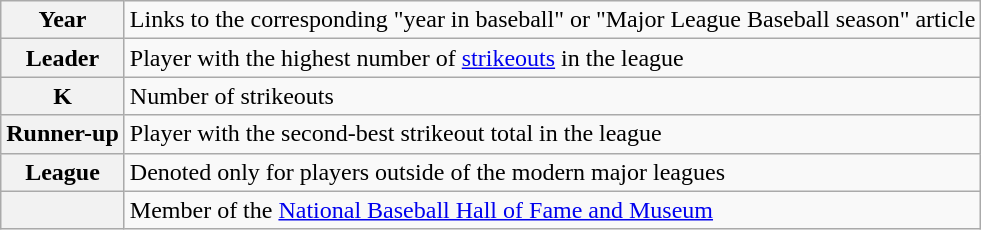<table class="wikitable">
<tr>
<th scope="row">Year</th>
<td>Links to the corresponding "year in baseball" or "Major League Baseball season" article</td>
</tr>
<tr>
<th scope="row">Leader</th>
<td>Player with the highest number of <a href='#'>strikeouts</a> in the league</td>
</tr>
<tr>
<th scope="row">K</th>
<td>Number of strikeouts</td>
</tr>
<tr>
<th scope="row">Runner-up</th>
<td>Player with the second-best strikeout total in the league</td>
</tr>
<tr>
<th scope="row">League</th>
<td>Denoted only for players outside of the modern major leagues</td>
</tr>
<tr>
<th scope="row"></th>
<td>Member of the <a href='#'>National Baseball Hall of Fame and Museum</a></td>
</tr>
</table>
